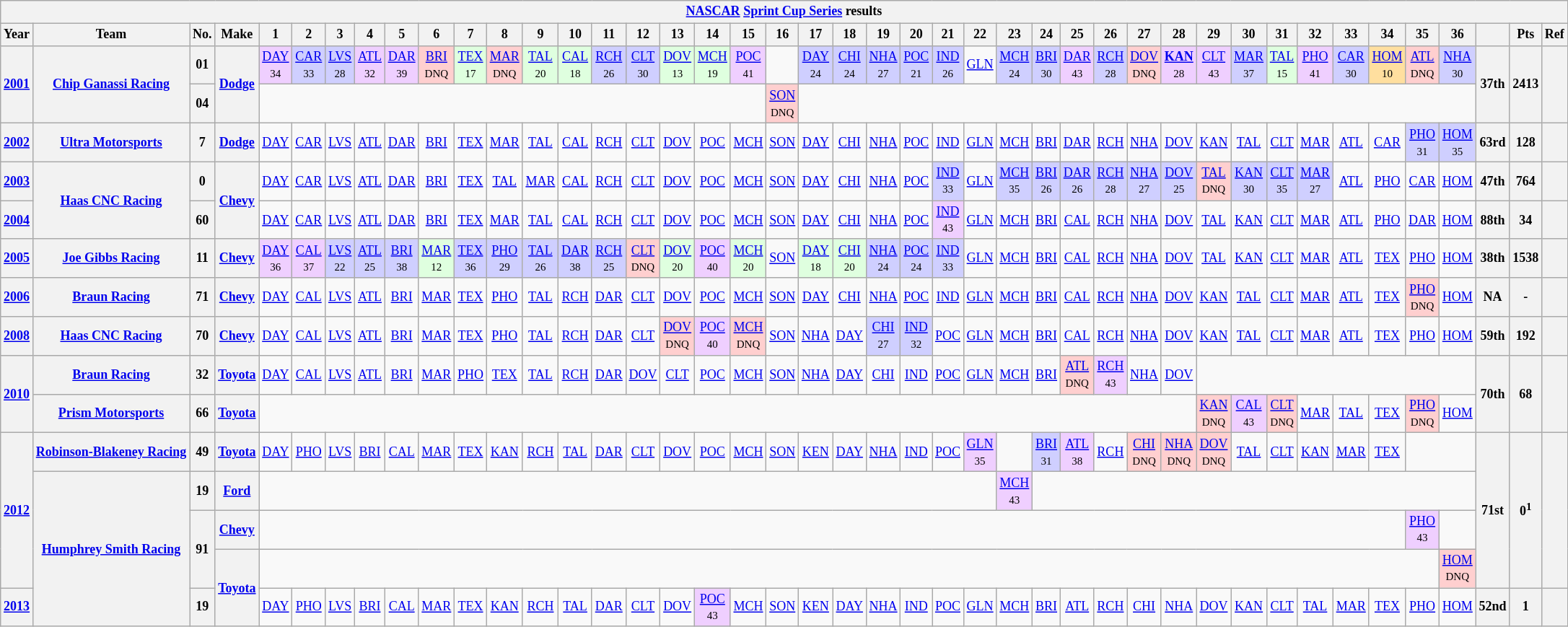<table class="wikitable" style="text-align:center; font-size:75%">
<tr>
<th colspan=45><a href='#'>NASCAR</a> <a href='#'>Sprint Cup Series</a> results</th>
</tr>
<tr>
<th>Year</th>
<th>Team</th>
<th>No.</th>
<th>Make</th>
<th>1</th>
<th>2</th>
<th>3</th>
<th>4</th>
<th>5</th>
<th>6</th>
<th>7</th>
<th>8</th>
<th>9</th>
<th>10</th>
<th>11</th>
<th>12</th>
<th>13</th>
<th>14</th>
<th>15</th>
<th>16</th>
<th>17</th>
<th>18</th>
<th>19</th>
<th>20</th>
<th>21</th>
<th>22</th>
<th>23</th>
<th>24</th>
<th>25</th>
<th>26</th>
<th>27</th>
<th>28</th>
<th>29</th>
<th>30</th>
<th>31</th>
<th>32</th>
<th>33</th>
<th>34</th>
<th>35</th>
<th>36</th>
<th></th>
<th>Pts</th>
<th>Ref</th>
</tr>
<tr>
<th rowspan=2><a href='#'>2001</a></th>
<th rowspan=2><a href='#'>Chip Ganassi Racing</a></th>
<th>01</th>
<th rowspan=2><a href='#'>Dodge</a></th>
<td style="background:#EFCFFF;"><a href='#'>DAY</a><br><small>34</small></td>
<td style="background:#CFCFFF;"><a href='#'>CAR</a><br><small>33</small></td>
<td style="background:#CFCFFF;"><a href='#'>LVS</a><br><small>28</small></td>
<td style="background:#EFCFFF;"><a href='#'>ATL</a><br><small>32</small></td>
<td style="background:#EFCFFF;"><a href='#'>DAR</a><br><small>39</small></td>
<td style="background:#FFCFCF;"><a href='#'>BRI</a><br><small>DNQ</small></td>
<td style="background:#DFFFDF;"><a href='#'>TEX</a><br><small>17</small></td>
<td style="background:#FFCFCF;"><a href='#'>MAR</a><br><small>DNQ</small></td>
<td style="background:#DFFFDF;"><a href='#'>TAL</a><br><small>20</small></td>
<td style="background:#DFFFDF;"><a href='#'>CAL</a><br><small>18</small></td>
<td style="background:#CFCFFF;"><a href='#'>RCH</a><br><small>26</small></td>
<td style="background:#CFCFFF;"><a href='#'>CLT</a><br><small>30</small></td>
<td style="background:#DFFFDF;"><a href='#'>DOV</a><br><small>13</small></td>
<td style="background:#DFFFDF;"><a href='#'>MCH</a><br><small>19</small></td>
<td style="background:#EFCFFF;"><a href='#'>POC</a><br><small>41</small></td>
<td></td>
<td style="background:#CFCFFF;"><a href='#'>DAY</a><br><small>24</small></td>
<td style="background:#CFCFFF;"><a href='#'>CHI</a><br><small>24</small></td>
<td style="background:#CFCFFF;"><a href='#'>NHA</a><br><small>27</small></td>
<td style="background:#CFCFFF;"><a href='#'>POC</a><br><small>21</small></td>
<td style="background:#CFCFFF;"><a href='#'>IND</a><br><small>26</small></td>
<td><a href='#'>GLN</a></td>
<td style="background:#CFCFFF;"><a href='#'>MCH</a><br><small>24</small></td>
<td style="background:#CFCFFF;"><a href='#'>BRI</a><br><small>30</small></td>
<td style="background:#EFCFFF;"><a href='#'>DAR</a><br><small>43</small></td>
<td style="background:#CFCFFF;"><a href='#'>RCH</a><br><small>28</small></td>
<td style="background:#FFCFCF;"><a href='#'>DOV</a><br><small>DNQ</small></td>
<td style="background:#EFCFFF;"><strong><a href='#'>KAN</a></strong><br><small>28</small></td>
<td style="background:#EFCFFF;"><a href='#'>CLT</a><br><small>43</small></td>
<td style="background:#CFCFFF;"><a href='#'>MAR</a><br><small>37</small></td>
<td style="background:#DFFFDF;"><a href='#'>TAL</a><br><small>15</small></td>
<td style="background:#EFCFFF;"><a href='#'>PHO</a><br><small>41</small></td>
<td style="background:#CFCFFF;"><a href='#'>CAR</a><br><small>30</small></td>
<td style="background:#FFDF9F;"><a href='#'>HOM</a><br><small>10</small></td>
<td style="background:#FFCFCF;"><a href='#'>ATL</a><br><small>DNQ</small></td>
<td style="background:#CFCFFF;"><a href='#'>NHA</a><br><small>30</small></td>
<th rowspan=2>37th</th>
<th rowspan=2>2413</th>
<th rowspan=2></th>
</tr>
<tr>
<th>04</th>
<td colspan=15></td>
<td style="background:#FFCFCF;"><a href='#'>SON</a><br><small>DNQ</small></td>
<td colspan=20></td>
</tr>
<tr>
<th><a href='#'>2002</a></th>
<th><a href='#'>Ultra Motorsports</a></th>
<th>7</th>
<th><a href='#'>Dodge</a></th>
<td><a href='#'>DAY</a></td>
<td><a href='#'>CAR</a></td>
<td><a href='#'>LVS</a></td>
<td><a href='#'>ATL</a></td>
<td><a href='#'>DAR</a></td>
<td><a href='#'>BRI</a></td>
<td><a href='#'>TEX</a></td>
<td><a href='#'>MAR</a></td>
<td><a href='#'>TAL</a></td>
<td><a href='#'>CAL</a></td>
<td><a href='#'>RCH</a></td>
<td><a href='#'>CLT</a></td>
<td><a href='#'>DOV</a></td>
<td><a href='#'>POC</a></td>
<td><a href='#'>MCH</a></td>
<td><a href='#'>SON</a></td>
<td><a href='#'>DAY</a></td>
<td><a href='#'>CHI</a></td>
<td><a href='#'>NHA</a></td>
<td><a href='#'>POC</a></td>
<td><a href='#'>IND</a></td>
<td><a href='#'>GLN</a></td>
<td><a href='#'>MCH</a></td>
<td><a href='#'>BRI</a></td>
<td><a href='#'>DAR</a></td>
<td><a href='#'>RCH</a></td>
<td><a href='#'>NHA</a></td>
<td><a href='#'>DOV</a></td>
<td><a href='#'>KAN</a></td>
<td><a href='#'>TAL</a></td>
<td><a href='#'>CLT</a></td>
<td><a href='#'>MAR</a></td>
<td><a href='#'>ATL</a></td>
<td><a href='#'>CAR</a></td>
<td style="background:#CFCFFF;"><a href='#'>PHO</a><br><small>31</small></td>
<td style="background:#CFCFFF;"><a href='#'>HOM</a><br><small>35</small></td>
<th>63rd</th>
<th>128</th>
<th></th>
</tr>
<tr>
<th><a href='#'>2003</a></th>
<th rowspan=2><a href='#'>Haas CNC Racing</a></th>
<th>0</th>
<th rowspan=2><a href='#'>Chevy</a></th>
<td><a href='#'>DAY</a></td>
<td><a href='#'>CAR</a></td>
<td><a href='#'>LVS</a></td>
<td><a href='#'>ATL</a></td>
<td><a href='#'>DAR</a></td>
<td><a href='#'>BRI</a></td>
<td><a href='#'>TEX</a></td>
<td><a href='#'>TAL</a></td>
<td><a href='#'>MAR</a></td>
<td><a href='#'>CAL</a></td>
<td><a href='#'>RCH</a></td>
<td><a href='#'>CLT</a></td>
<td><a href='#'>DOV</a></td>
<td><a href='#'>POC</a></td>
<td><a href='#'>MCH</a></td>
<td><a href='#'>SON</a></td>
<td><a href='#'>DAY</a></td>
<td><a href='#'>CHI</a></td>
<td><a href='#'>NHA</a></td>
<td><a href='#'>POC</a></td>
<td style="background:#CFCFFF;"><a href='#'>IND</a><br><small>33</small></td>
<td><a href='#'>GLN</a></td>
<td style="background:#CFCFFF;"><a href='#'>MCH</a><br><small>35</small></td>
<td style="background:#CFCFFF;"><a href='#'>BRI</a><br><small>26</small></td>
<td style="background:#CFCFFF;"><a href='#'>DAR</a><br><small>26</small></td>
<td style="background:#CFCFFF;"><a href='#'>RCH</a><br><small>28</small></td>
<td style="background:#CFCFFF;"><a href='#'>NHA</a><br><small>27</small></td>
<td style="background:#CFCFFF;"><a href='#'>DOV</a><br><small>25</small></td>
<td style="background:#FFCFCF;"><a href='#'>TAL</a><br><small>DNQ</small></td>
<td style="background:#CFCFFF;"><a href='#'>KAN</a><br><small>30</small></td>
<td style="background:#CFCFFF;"><a href='#'>CLT</a><br><small>35</small></td>
<td style="background:#CFCFFF;"><a href='#'>MAR</a><br><small>27</small></td>
<td><a href='#'>ATL</a></td>
<td><a href='#'>PHO</a></td>
<td><a href='#'>CAR</a></td>
<td><a href='#'>HOM</a></td>
<th>47th</th>
<th>764</th>
<th></th>
</tr>
<tr>
<th><a href='#'>2004</a></th>
<th>60</th>
<td><a href='#'>DAY</a></td>
<td><a href='#'>CAR</a></td>
<td><a href='#'>LVS</a></td>
<td><a href='#'>ATL</a></td>
<td><a href='#'>DAR</a></td>
<td><a href='#'>BRI</a></td>
<td><a href='#'>TEX</a></td>
<td><a href='#'>MAR</a></td>
<td><a href='#'>TAL</a></td>
<td><a href='#'>CAL</a></td>
<td><a href='#'>RCH</a></td>
<td><a href='#'>CLT</a></td>
<td><a href='#'>DOV</a></td>
<td><a href='#'>POC</a></td>
<td><a href='#'>MCH</a></td>
<td><a href='#'>SON</a></td>
<td><a href='#'>DAY</a></td>
<td><a href='#'>CHI</a></td>
<td><a href='#'>NHA</a></td>
<td><a href='#'>POC</a></td>
<td style="background:#EFCFFF;"><a href='#'>IND</a><br><small>43</small></td>
<td><a href='#'>GLN</a></td>
<td><a href='#'>MCH</a></td>
<td><a href='#'>BRI</a></td>
<td><a href='#'>CAL</a></td>
<td><a href='#'>RCH</a></td>
<td><a href='#'>NHA</a></td>
<td><a href='#'>DOV</a></td>
<td><a href='#'>TAL</a></td>
<td><a href='#'>KAN</a></td>
<td><a href='#'>CLT</a></td>
<td><a href='#'>MAR</a></td>
<td><a href='#'>ATL</a></td>
<td><a href='#'>PHO</a></td>
<td><a href='#'>DAR</a></td>
<td><a href='#'>HOM</a></td>
<th>88th</th>
<th>34</th>
<th></th>
</tr>
<tr>
<th><a href='#'>2005</a></th>
<th><a href='#'>Joe Gibbs Racing</a></th>
<th>11</th>
<th><a href='#'>Chevy</a></th>
<td style="background:#EFCFFF;"><a href='#'>DAY</a><br><small>36</small></td>
<td style="background:#EFCFFF;"><a href='#'>CAL</a><br><small>37</small></td>
<td style="background:#CFCFFF;"><a href='#'>LVS</a><br><small>22</small></td>
<td style="background:#CFCFFF;"><a href='#'>ATL</a><br><small>25</small></td>
<td style="background:#CFCFFF;"><a href='#'>BRI</a><br><small>38</small></td>
<td style="background:#DFFFDF;"><a href='#'>MAR</a><br><small>12</small></td>
<td style="background:#CFCFFF;"><a href='#'>TEX</a><br><small>36</small></td>
<td style="background:#CFCFFF;"><a href='#'>PHO</a><br><small>29</small></td>
<td style="background:#CFCFFF;"><a href='#'>TAL</a><br><small>26</small></td>
<td style="background:#CFCFFF;"><a href='#'>DAR</a><br><small>38</small></td>
<td style="background:#CFCFFF;"><a href='#'>RCH</a><br><small>25</small></td>
<td style="background:#FFCFCF;"><a href='#'>CLT</a><br><small>DNQ</small></td>
<td style="background:#DFFFDF;"><a href='#'>DOV</a><br><small>20</small></td>
<td style="background:#EFCFFF;"><a href='#'>POC</a><br><small>40</small></td>
<td style="background:#DFFFDF;"><a href='#'>MCH</a><br><small>20</small></td>
<td><a href='#'>SON</a></td>
<td style="background:#DFFFDF;"><a href='#'>DAY</a><br><small>18</small></td>
<td style="background:#DFFFDF;"><a href='#'>CHI</a><br><small>20</small></td>
<td style="background:#CFCFFF;"><a href='#'>NHA</a><br><small>24</small></td>
<td style="background:#CFCFFF;"><a href='#'>POC</a><br><small>24</small></td>
<td style="background:#CFCFFF;"><a href='#'>IND</a><br><small>33</small></td>
<td><a href='#'>GLN</a></td>
<td><a href='#'>MCH</a></td>
<td><a href='#'>BRI</a></td>
<td><a href='#'>CAL</a></td>
<td><a href='#'>RCH</a></td>
<td><a href='#'>NHA</a></td>
<td><a href='#'>DOV</a></td>
<td><a href='#'>TAL</a></td>
<td><a href='#'>KAN</a></td>
<td><a href='#'>CLT</a></td>
<td><a href='#'>MAR</a></td>
<td><a href='#'>ATL</a></td>
<td><a href='#'>TEX</a></td>
<td><a href='#'>PHO</a></td>
<td><a href='#'>HOM</a></td>
<th>38th</th>
<th>1538</th>
<th></th>
</tr>
<tr>
<th><a href='#'>2006</a></th>
<th><a href='#'>Braun Racing</a></th>
<th>71</th>
<th><a href='#'>Chevy</a></th>
<td><a href='#'>DAY</a></td>
<td><a href='#'>CAL</a></td>
<td><a href='#'>LVS</a></td>
<td><a href='#'>ATL</a></td>
<td><a href='#'>BRI</a></td>
<td><a href='#'>MAR</a></td>
<td><a href='#'>TEX</a></td>
<td><a href='#'>PHO</a></td>
<td><a href='#'>TAL</a></td>
<td><a href='#'>RCH</a></td>
<td><a href='#'>DAR</a></td>
<td><a href='#'>CLT</a></td>
<td><a href='#'>DOV</a></td>
<td><a href='#'>POC</a></td>
<td><a href='#'>MCH</a></td>
<td><a href='#'>SON</a></td>
<td><a href='#'>DAY</a></td>
<td><a href='#'>CHI</a></td>
<td><a href='#'>NHA</a></td>
<td><a href='#'>POC</a></td>
<td><a href='#'>IND</a></td>
<td><a href='#'>GLN</a></td>
<td><a href='#'>MCH</a></td>
<td><a href='#'>BRI</a></td>
<td><a href='#'>CAL</a></td>
<td><a href='#'>RCH</a></td>
<td><a href='#'>NHA</a></td>
<td><a href='#'>DOV</a></td>
<td><a href='#'>KAN</a></td>
<td><a href='#'>TAL</a></td>
<td><a href='#'>CLT</a></td>
<td><a href='#'>MAR</a></td>
<td><a href='#'>ATL</a></td>
<td><a href='#'>TEX</a></td>
<td style="background:#FFCFCF;"><a href='#'>PHO</a><br><small>DNQ</small></td>
<td><a href='#'>HOM</a></td>
<th>NA</th>
<th>-</th>
<th></th>
</tr>
<tr>
<th><a href='#'>2008</a></th>
<th><a href='#'>Haas CNC Racing</a></th>
<th>70</th>
<th><a href='#'>Chevy</a></th>
<td><a href='#'>DAY</a></td>
<td><a href='#'>CAL</a></td>
<td><a href='#'>LVS</a></td>
<td><a href='#'>ATL</a></td>
<td><a href='#'>BRI</a></td>
<td><a href='#'>MAR</a></td>
<td><a href='#'>TEX</a></td>
<td><a href='#'>PHO</a></td>
<td><a href='#'>TAL</a></td>
<td><a href='#'>RCH</a></td>
<td><a href='#'>DAR</a></td>
<td><a href='#'>CLT</a></td>
<td style="background:#FFCFCF;"><a href='#'>DOV</a><br><small>DNQ</small></td>
<td style="background:#EFCFFF;"><a href='#'>POC</a><br><small>40</small></td>
<td style="background:#FFCFCF;"><a href='#'>MCH</a><br><small>DNQ</small></td>
<td><a href='#'>SON</a></td>
<td><a href='#'>NHA</a></td>
<td><a href='#'>DAY</a></td>
<td style="background:#CFCFFF;"><a href='#'>CHI</a><br><small>27</small></td>
<td style="background:#CFCFFF;"><a href='#'>IND</a><br><small>32</small></td>
<td><a href='#'>POC</a></td>
<td><a href='#'>GLN</a></td>
<td><a href='#'>MCH</a></td>
<td><a href='#'>BRI</a></td>
<td><a href='#'>CAL</a></td>
<td><a href='#'>RCH</a></td>
<td><a href='#'>NHA</a></td>
<td><a href='#'>DOV</a></td>
<td><a href='#'>KAN</a></td>
<td><a href='#'>TAL</a></td>
<td><a href='#'>CLT</a></td>
<td><a href='#'>MAR</a></td>
<td><a href='#'>ATL</a></td>
<td><a href='#'>TEX</a></td>
<td><a href='#'>PHO</a></td>
<td><a href='#'>HOM</a></td>
<th>59th</th>
<th>192</th>
<th></th>
</tr>
<tr>
<th rowspan=2><a href='#'>2010</a></th>
<th><a href='#'>Braun Racing</a></th>
<th>32</th>
<th><a href='#'>Toyota</a></th>
<td><a href='#'>DAY</a></td>
<td><a href='#'>CAL</a></td>
<td><a href='#'>LVS</a></td>
<td><a href='#'>ATL</a></td>
<td><a href='#'>BRI</a></td>
<td><a href='#'>MAR</a></td>
<td><a href='#'>PHO</a></td>
<td><a href='#'>TEX</a></td>
<td><a href='#'>TAL</a></td>
<td><a href='#'>RCH</a></td>
<td><a href='#'>DAR</a></td>
<td><a href='#'>DOV</a></td>
<td><a href='#'>CLT</a></td>
<td><a href='#'>POC</a></td>
<td><a href='#'>MCH</a></td>
<td><a href='#'>SON</a></td>
<td><a href='#'>NHA</a></td>
<td><a href='#'>DAY</a></td>
<td><a href='#'>CHI</a></td>
<td><a href='#'>IND</a></td>
<td><a href='#'>POC</a></td>
<td><a href='#'>GLN</a></td>
<td><a href='#'>MCH</a></td>
<td><a href='#'>BRI</a></td>
<td style="background:#FFCFCF;"><a href='#'>ATL</a><br><small>DNQ</small></td>
<td style="background:#EFCFFF;"><a href='#'>RCH</a><br><small>43</small></td>
<td><a href='#'>NHA</a></td>
<td><a href='#'>DOV</a></td>
<td colspan=8></td>
<th rowspan=2>70th</th>
<th rowspan=2>68</th>
<th rowspan=2></th>
</tr>
<tr>
<th><a href='#'>Prism Motorsports</a></th>
<th>66</th>
<th><a href='#'>Toyota</a></th>
<td colspan=28></td>
<td style="background:#FFCFCF;"><a href='#'>KAN</a><br><small>DNQ</small></td>
<td style="background:#EFCFFF;"><a href='#'>CAL</a><br><small>43</small></td>
<td style="background:#FFCFCF;"><a href='#'>CLT</a><br><small>DNQ</small></td>
<td><a href='#'>MAR</a></td>
<td><a href='#'>TAL</a></td>
<td><a href='#'>TEX</a></td>
<td style="background:#FFCFCF;"><a href='#'>PHO</a><br><small>DNQ</small></td>
<td><a href='#'>HOM</a></td>
</tr>
<tr>
<th rowspan=4><a href='#'>2012</a></th>
<th nowrap><a href='#'>Robinson-Blakeney Racing</a></th>
<th>49</th>
<th><a href='#'>Toyota</a></th>
<td><a href='#'>DAY</a></td>
<td><a href='#'>PHO</a></td>
<td><a href='#'>LVS</a></td>
<td><a href='#'>BRI</a></td>
<td><a href='#'>CAL</a></td>
<td><a href='#'>MAR</a></td>
<td><a href='#'>TEX</a></td>
<td><a href='#'>KAN</a></td>
<td><a href='#'>RCH</a></td>
<td><a href='#'>TAL</a></td>
<td><a href='#'>DAR</a></td>
<td><a href='#'>CLT</a></td>
<td><a href='#'>DOV</a></td>
<td><a href='#'>POC</a></td>
<td><a href='#'>MCH</a></td>
<td><a href='#'>SON</a></td>
<td><a href='#'>KEN</a></td>
<td><a href='#'>DAY</a></td>
<td><a href='#'>NHA</a></td>
<td><a href='#'>IND</a></td>
<td><a href='#'>POC</a></td>
<td style="background:#EFCFFF;"><a href='#'>GLN</a><br><small>35</small></td>
<td></td>
<td style="background:#CFCFFF;"><a href='#'>BRI</a><br><small>31</small></td>
<td style="background:#EFCFFF;"><a href='#'>ATL</a><br><small>38</small></td>
<td><a href='#'>RCH</a></td>
<td style="background:#FFCFCF;"><a href='#'>CHI</a><br><small>DNQ</small></td>
<td style="background:#FFCFCF;"><a href='#'>NHA</a><br><small>DNQ</small></td>
<td style="background:#FFCFCF;"><a href='#'>DOV</a><br><small>DNQ</small></td>
<td><a href='#'>TAL</a></td>
<td><a href='#'>CLT</a></td>
<td><a href='#'>KAN</a></td>
<td><a href='#'>MAR</a></td>
<td><a href='#'>TEX</a></td>
<td colspan=2></td>
<th rowspan=4>71st</th>
<th rowspan=4>0<sup>1</sup></th>
<th rowspan=4></th>
</tr>
<tr>
<th rowspan=4><a href='#'>Humphrey Smith Racing</a></th>
<th>19</th>
<th><a href='#'>Ford</a></th>
<td colspan=22></td>
<td style="background:#EFCFFF;"><a href='#'>MCH</a><br><small>43</small></td>
<td colspan=13></td>
</tr>
<tr>
<th rowspan=2>91</th>
<th><a href='#'>Chevy</a></th>
<td colspan=34></td>
<td style="background:#EFCFFF;"><a href='#'>PHO</a><br><small>43</small></td>
<td></td>
</tr>
<tr>
<th rowspan=2><a href='#'>Toyota</a></th>
<td colspan=35></td>
<td style="background:#FFCFCF;"><a href='#'>HOM</a><br><small>DNQ</small></td>
</tr>
<tr>
<th><a href='#'>2013</a></th>
<th>19</th>
<td><a href='#'>DAY</a></td>
<td><a href='#'>PHO</a></td>
<td><a href='#'>LVS</a></td>
<td><a href='#'>BRI</a></td>
<td><a href='#'>CAL</a></td>
<td><a href='#'>MAR</a></td>
<td><a href='#'>TEX</a></td>
<td><a href='#'>KAN</a></td>
<td><a href='#'>RCH</a></td>
<td><a href='#'>TAL</a></td>
<td><a href='#'>DAR</a></td>
<td><a href='#'>CLT</a></td>
<td><a href='#'>DOV</a></td>
<td style="background:#EFCFFF;"><a href='#'>POC</a><br><small>43</small></td>
<td><a href='#'>MCH</a></td>
<td><a href='#'>SON</a></td>
<td><a href='#'>KEN</a></td>
<td><a href='#'>DAY</a></td>
<td><a href='#'>NHA</a></td>
<td><a href='#'>IND</a></td>
<td><a href='#'>POC</a></td>
<td><a href='#'>GLN</a></td>
<td><a href='#'>MCH</a></td>
<td><a href='#'>BRI</a></td>
<td><a href='#'>ATL</a></td>
<td><a href='#'>RCH</a></td>
<td><a href='#'>CHI</a></td>
<td><a href='#'>NHA</a></td>
<td><a href='#'>DOV</a></td>
<td><a href='#'>KAN</a></td>
<td><a href='#'>CLT</a></td>
<td><a href='#'>TAL</a></td>
<td><a href='#'>MAR</a></td>
<td><a href='#'>TEX</a></td>
<td><a href='#'>PHO</a></td>
<td><a href='#'>HOM</a></td>
<th>52nd</th>
<th>1</th>
<th></th>
</tr>
</table>
